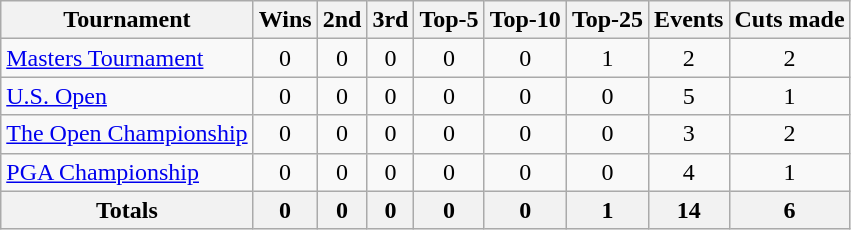<table class=wikitable style=text-align:center>
<tr>
<th>Tournament</th>
<th>Wins</th>
<th>2nd</th>
<th>3rd</th>
<th>Top-5</th>
<th>Top-10</th>
<th>Top-25</th>
<th>Events</th>
<th>Cuts made</th>
</tr>
<tr>
<td align=left><a href='#'>Masters Tournament</a></td>
<td>0</td>
<td>0</td>
<td>0</td>
<td>0</td>
<td>0</td>
<td>1</td>
<td>2</td>
<td>2</td>
</tr>
<tr>
<td align=left><a href='#'>U.S. Open</a></td>
<td>0</td>
<td>0</td>
<td>0</td>
<td>0</td>
<td>0</td>
<td>0</td>
<td>5</td>
<td>1</td>
</tr>
<tr>
<td align=left><a href='#'>The Open Championship</a></td>
<td>0</td>
<td>0</td>
<td>0</td>
<td>0</td>
<td>0</td>
<td>0</td>
<td>3</td>
<td>2</td>
</tr>
<tr>
<td align=left><a href='#'>PGA Championship</a></td>
<td>0</td>
<td>0</td>
<td>0</td>
<td>0</td>
<td>0</td>
<td>0</td>
<td>4</td>
<td>1</td>
</tr>
<tr>
<th>Totals</th>
<th>0</th>
<th>0</th>
<th>0</th>
<th>0</th>
<th>0</th>
<th>1</th>
<th>14</th>
<th>6</th>
</tr>
</table>
